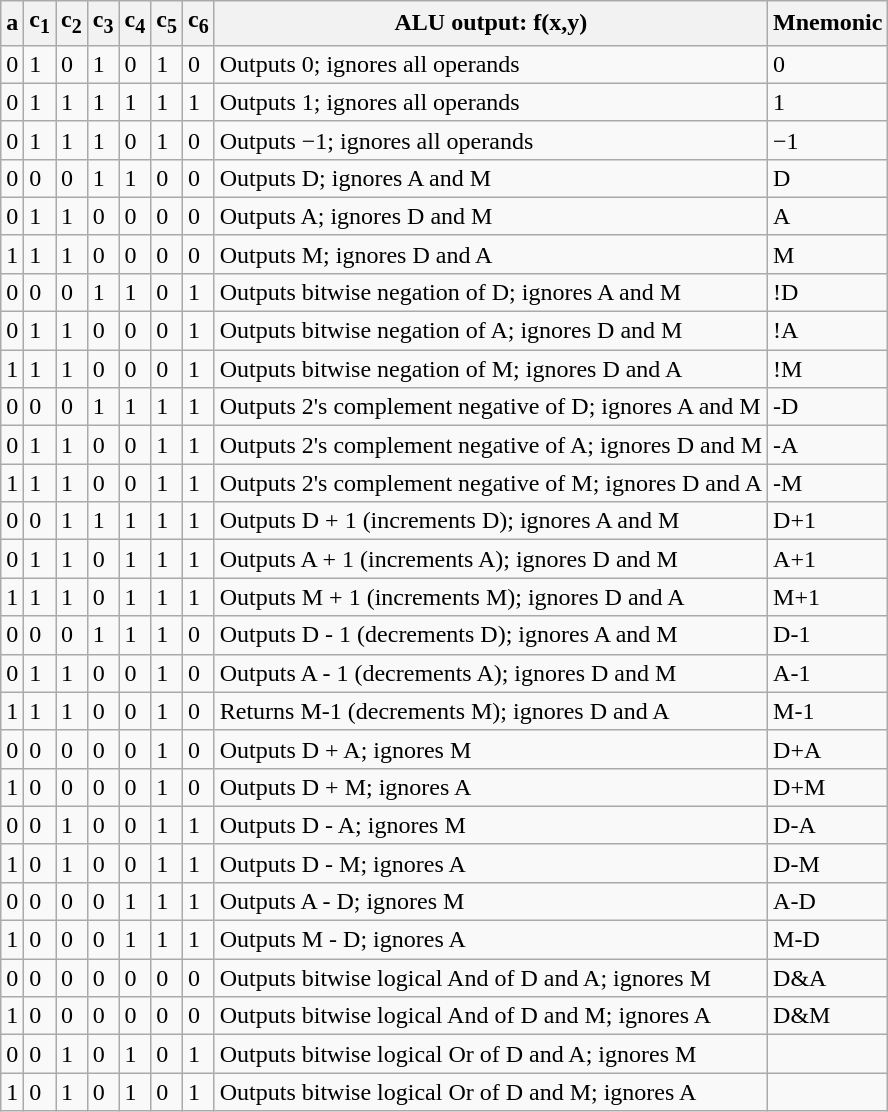<table class="wikitable">
<tr>
<th>a</th>
<th>c<sub>1</sub></th>
<th>c<sub>2</sub></th>
<th>c<sub>3</sub></th>
<th>c<sub>4</sub></th>
<th>c<sub>5</sub></th>
<th>c<sub>6</sub></th>
<th>ALU output: f(x,y)</th>
<th>Mnemonic</th>
</tr>
<tr>
<td>0</td>
<td>1</td>
<td>0</td>
<td>1</td>
<td>0</td>
<td>1</td>
<td>0</td>
<td>Outputs 0; ignores all operands</td>
<td>0</td>
</tr>
<tr>
<td>0</td>
<td>1</td>
<td>1</td>
<td>1</td>
<td>1</td>
<td>1</td>
<td>1</td>
<td>Outputs 1; ignores all operands</td>
<td>1</td>
</tr>
<tr>
<td>0</td>
<td>1</td>
<td>1</td>
<td>1</td>
<td>0</td>
<td>1</td>
<td>0</td>
<td>Outputs −1; ignores all operands</td>
<td>−1</td>
</tr>
<tr>
<td>0</td>
<td>0</td>
<td>0</td>
<td>1</td>
<td>1</td>
<td>0</td>
<td>0</td>
<td>Outputs D; ignores A and M</td>
<td>D</td>
</tr>
<tr>
<td>0</td>
<td>1</td>
<td>1</td>
<td>0</td>
<td>0</td>
<td>0</td>
<td>0</td>
<td>Outputs A; ignores D and M</td>
<td>A</td>
</tr>
<tr>
<td>1</td>
<td>1</td>
<td>1</td>
<td>0</td>
<td>0</td>
<td>0</td>
<td>0</td>
<td>Outputs M; ignores D and A</td>
<td>M</td>
</tr>
<tr>
<td>0</td>
<td>0</td>
<td>0</td>
<td>1</td>
<td>1</td>
<td>0</td>
<td>1</td>
<td>Outputs bitwise negation of D; ignores A and M</td>
<td>!D</td>
</tr>
<tr>
<td>0</td>
<td>1</td>
<td>1</td>
<td>0</td>
<td>0</td>
<td>0</td>
<td>1</td>
<td>Outputs bitwise negation of A; ignores D and M</td>
<td>!A</td>
</tr>
<tr>
<td>1</td>
<td>1</td>
<td>1</td>
<td>0</td>
<td>0</td>
<td>0</td>
<td>1</td>
<td>Outputs bitwise negation of M; ignores D and A</td>
<td>!M</td>
</tr>
<tr>
<td>0</td>
<td>0</td>
<td>0</td>
<td>1</td>
<td>1</td>
<td>1</td>
<td>1</td>
<td>Outputs 2's complement negative of D; ignores A and M</td>
<td>-D</td>
</tr>
<tr>
<td>0</td>
<td>1</td>
<td>1</td>
<td>0</td>
<td>0</td>
<td>1</td>
<td>1</td>
<td>Outputs 2's complement negative of A; ignores D and M</td>
<td>-A</td>
</tr>
<tr>
<td>1</td>
<td>1</td>
<td>1</td>
<td>0</td>
<td>0</td>
<td>1</td>
<td>1</td>
<td>Outputs 2's complement negative of M; ignores D and A</td>
<td>-M</td>
</tr>
<tr>
<td>0</td>
<td>0</td>
<td>1</td>
<td>1</td>
<td>1</td>
<td>1</td>
<td>1</td>
<td>Outputs D + 1 (increments D); ignores A and M</td>
<td>D+1</td>
</tr>
<tr>
<td>0</td>
<td>1</td>
<td>1</td>
<td>0</td>
<td>1</td>
<td>1</td>
<td>1</td>
<td>Outputs A + 1 (increments A); ignores D and M</td>
<td>A+1</td>
</tr>
<tr>
<td>1</td>
<td>1</td>
<td>1</td>
<td>0</td>
<td>1</td>
<td>1</td>
<td>1</td>
<td>Outputs M + 1 (increments M); ignores D and A</td>
<td>M+1</td>
</tr>
<tr>
<td>0</td>
<td>0</td>
<td>0</td>
<td>1</td>
<td>1</td>
<td>1</td>
<td>0</td>
<td>Outputs D - 1 (decrements D); ignores A and M</td>
<td>D-1</td>
</tr>
<tr>
<td>0</td>
<td>1</td>
<td>1</td>
<td>0</td>
<td>0</td>
<td>1</td>
<td>0</td>
<td>Outputs A - 1 (decrements A); ignores D and M</td>
<td>A-1</td>
</tr>
<tr>
<td>1</td>
<td>1</td>
<td>1</td>
<td>0</td>
<td>0</td>
<td>1</td>
<td>0</td>
<td>Returns M-1 (decrements M); ignores D and A</td>
<td>M-1</td>
</tr>
<tr>
<td>0</td>
<td>0</td>
<td>0</td>
<td>0</td>
<td>0</td>
<td>1</td>
<td>0</td>
<td>Outputs D + A; ignores M</td>
<td>D+A</td>
</tr>
<tr>
<td>1</td>
<td>0</td>
<td>0</td>
<td>0</td>
<td>0</td>
<td>1</td>
<td>0</td>
<td>Outputs D + M; ignores A</td>
<td>D+M</td>
</tr>
<tr>
<td>0</td>
<td>0</td>
<td>1</td>
<td>0</td>
<td>0</td>
<td>1</td>
<td>1</td>
<td>Outputs D - A; ignores M</td>
<td>D-A</td>
</tr>
<tr>
<td>1</td>
<td>0</td>
<td>1</td>
<td>0</td>
<td>0</td>
<td>1</td>
<td>1</td>
<td>Outputs D - M; ignores A</td>
<td>D-M</td>
</tr>
<tr>
<td>0</td>
<td>0</td>
<td>0</td>
<td>0</td>
<td>1</td>
<td>1</td>
<td>1</td>
<td>Outputs A - D; ignores M</td>
<td>A-D</td>
</tr>
<tr>
<td>1</td>
<td>0</td>
<td>0</td>
<td>0</td>
<td>1</td>
<td>1</td>
<td>1</td>
<td>Outputs M - D; ignores A</td>
<td>M-D</td>
</tr>
<tr>
<td>0</td>
<td>0</td>
<td>0</td>
<td>0</td>
<td>0</td>
<td>0</td>
<td>0</td>
<td>Outputs bitwise logical And of D and A; ignores M</td>
<td>D&A</td>
</tr>
<tr>
<td>1</td>
<td>0</td>
<td>0</td>
<td>0</td>
<td>0</td>
<td>0</td>
<td>0</td>
<td>Outputs bitwise logical And of D and M; ignores A</td>
<td>D&M</td>
</tr>
<tr>
<td>0</td>
<td>0</td>
<td>1</td>
<td>0</td>
<td>1</td>
<td>0</td>
<td>1</td>
<td>Outputs bitwise logical Or of D and A; ignores M</td>
<td></td>
</tr>
<tr>
<td>1</td>
<td>0</td>
<td>1</td>
<td>0</td>
<td>1</td>
<td>0</td>
<td>1</td>
<td>Outputs bitwise logical Or of D and M; ignores A</td>
<td></td>
</tr>
</table>
